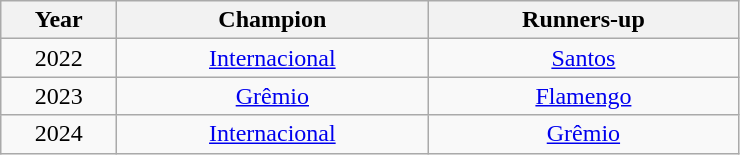<table class="wikitable">
<tr>
<th width=70>Year</th>
<th width=200>Champion</th>
<th width=200>Runners-up</th>
</tr>
<tr>
<td align=center>2022</td>
<td align=center><a href='#'>Internacional</a><br></td>
<td align=center><a href='#'>Santos</a><br></td>
</tr>
<tr>
<td align=center>2023</td>
<td align=center><a href='#'>Grêmio</a><br></td>
<td align=center><a href='#'>Flamengo</a><br></td>
</tr>
<tr>
<td align=center>2024</td>
<td align=center><a href='#'>Internacional</a><br></td>
<td align=center><a href='#'>Grêmio</a><br></td>
</tr>
</table>
